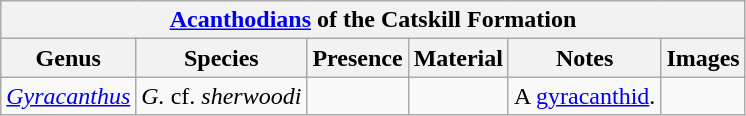<table class="wikitable" align="center">
<tr>
<th colspan="6" align="center"><a href='#'>Acanthodians</a> of the Catskill Formation</th>
</tr>
<tr>
<th>Genus</th>
<th>Species</th>
<th>Presence</th>
<th>Material</th>
<th>Notes</th>
<th>Images</th>
</tr>
<tr>
<td><em><a href='#'>Gyracanthus</a></em></td>
<td><em>G.</em> cf. <em>sherwoodi</em></td>
<td></td>
<td></td>
<td>A <a href='#'>gyracanthid</a>.</td>
<td></td>
</tr>
</table>
